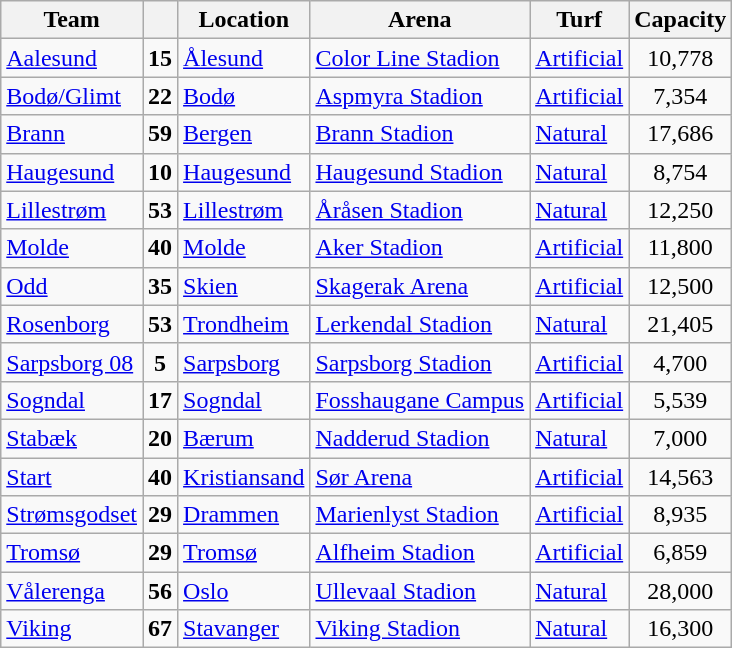<table class="wikitable sortable" border="1">
<tr>
<th>Team</th>
<th></th>
<th>Location</th>
<th>Arena</th>
<th>Turf</th>
<th>Capacity</th>
</tr>
<tr>
<td><a href='#'>Aalesund</a></td>
<td align="center"><strong>15</strong></td>
<td><a href='#'>Ålesund</a></td>
<td><a href='#'>Color Line Stadion</a></td>
<td><a href='#'>Artificial</a></td>
<td align="center">10,778</td>
</tr>
<tr>
<td><a href='#'>Bodø/Glimt</a></td>
<td align="center"><strong>22</strong></td>
<td><a href='#'>Bodø</a></td>
<td><a href='#'>Aspmyra Stadion</a></td>
<td><a href='#'>Artificial</a></td>
<td align="center">7,354</td>
</tr>
<tr>
<td><a href='#'>Brann</a></td>
<td align="center"><strong>59</strong></td>
<td><a href='#'>Bergen</a></td>
<td><a href='#'>Brann Stadion</a></td>
<td><a href='#'>Natural</a></td>
<td align="center">17,686</td>
</tr>
<tr>
<td><a href='#'>Haugesund</a></td>
<td align="center"><strong>10</strong></td>
<td><a href='#'>Haugesund</a></td>
<td><a href='#'>Haugesund Stadion</a></td>
<td><a href='#'>Natural</a></td>
<td align="center">8,754</td>
</tr>
<tr>
<td><a href='#'>Lillestrøm</a></td>
<td align="center"><strong>53</strong></td>
<td><a href='#'>Lillestrøm</a></td>
<td><a href='#'>Åråsen Stadion</a></td>
<td><a href='#'>Natural</a></td>
<td align="center">12,250</td>
</tr>
<tr>
<td><a href='#'>Molde</a></td>
<td align="center"><strong>40</strong></td>
<td><a href='#'>Molde</a></td>
<td><a href='#'>Aker Stadion</a></td>
<td><a href='#'>Artificial</a></td>
<td align="center">11,800</td>
</tr>
<tr>
<td><a href='#'>Odd</a></td>
<td align="center"><strong>35</strong></td>
<td><a href='#'>Skien</a></td>
<td><a href='#'>Skagerak Arena</a></td>
<td><a href='#'>Artificial</a></td>
<td align="center">12,500</td>
</tr>
<tr>
<td><a href='#'>Rosenborg</a></td>
<td align="center"><strong>53</strong></td>
<td><a href='#'>Trondheim</a></td>
<td><a href='#'>Lerkendal Stadion</a></td>
<td><a href='#'>Natural</a></td>
<td align="center">21,405</td>
</tr>
<tr>
<td><a href='#'>Sarpsborg 08</a></td>
<td align="center"><strong>5</strong></td>
<td><a href='#'>Sarpsborg</a></td>
<td><a href='#'>Sarpsborg Stadion</a></td>
<td><a href='#'>Artificial</a></td>
<td align="center">4,700</td>
</tr>
<tr>
<td><a href='#'>Sogndal</a></td>
<td align="center"><strong>17</strong></td>
<td><a href='#'>Sogndal</a></td>
<td><a href='#'>Fosshaugane Campus</a></td>
<td><a href='#'>Artificial</a></td>
<td align="center">5,539</td>
</tr>
<tr>
<td><a href='#'>Stabæk</a></td>
<td align="center"><strong>20</strong></td>
<td><a href='#'>Bærum</a></td>
<td><a href='#'>Nadderud Stadion</a></td>
<td><a href='#'>Natural</a></td>
<td align="center">7,000</td>
</tr>
<tr>
<td><a href='#'>Start</a></td>
<td align="center"><strong>40</strong></td>
<td><a href='#'>Kristiansand</a></td>
<td><a href='#'>Sør Arena</a></td>
<td><a href='#'>Artificial</a></td>
<td align="center">14,563</td>
</tr>
<tr>
<td><a href='#'>Strømsgodset</a></td>
<td align="center"><strong>29</strong></td>
<td><a href='#'>Drammen</a></td>
<td><a href='#'>Marienlyst Stadion</a></td>
<td><a href='#'>Artificial</a></td>
<td align="center">8,935</td>
</tr>
<tr>
<td><a href='#'>Tromsø</a></td>
<td align="center"><strong>29</strong></td>
<td><a href='#'>Tromsø</a></td>
<td><a href='#'>Alfheim Stadion</a></td>
<td><a href='#'>Artificial</a></td>
<td align="center">6,859</td>
</tr>
<tr>
<td><a href='#'>Vålerenga</a></td>
<td align="center"><strong>56</strong></td>
<td><a href='#'>Oslo</a></td>
<td><a href='#'>Ullevaal Stadion</a></td>
<td><a href='#'>Natural</a></td>
<td align="center">28,000</td>
</tr>
<tr>
<td><a href='#'>Viking</a></td>
<td align="center"><strong>67</strong></td>
<td><a href='#'>Stavanger</a></td>
<td><a href='#'>Viking Stadion</a></td>
<td><a href='#'>Natural</a></td>
<td align="center">16,300</td>
</tr>
</table>
